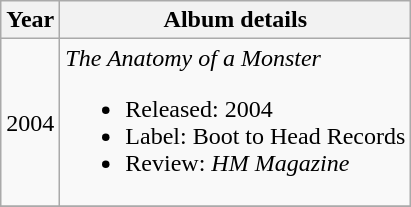<table class="wikitable">
<tr>
<th>Year</th>
<th>Album details</th>
</tr>
<tr>
<td align="center">2004</td>
<td><em>The Anatomy of a Monster</em><br><ul><li>Released: 2004</li><li>Label: Boot to Head Records</li><li>Review: <em>HM Magazine</em></li></ul></td>
</tr>
<tr>
</tr>
</table>
